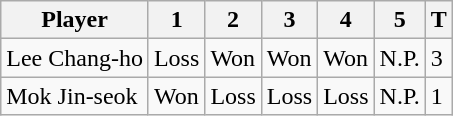<table class="wikitable">
<tr>
<th>Player</th>
<th>1</th>
<th>2</th>
<th>3</th>
<th>4</th>
<th>5</th>
<th>T</th>
</tr>
<tr>
<td> Lee Chang-ho</td>
<td>Loss</td>
<td>Won</td>
<td>Won</td>
<td>Won</td>
<td>N.P.</td>
<td>3</td>
</tr>
<tr>
<td> Mok Jin-seok</td>
<td>Won</td>
<td>Loss</td>
<td>Loss</td>
<td>Loss</td>
<td>N.P.</td>
<td>1</td>
</tr>
</table>
